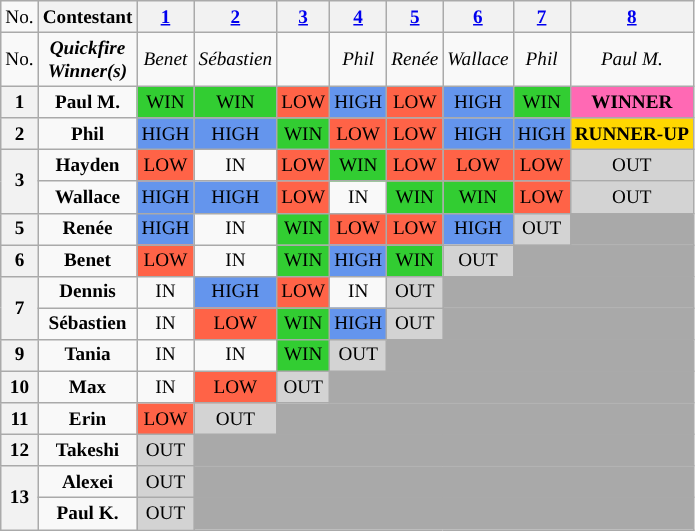<table class="wikitable" style="text-align:center; align=center; font-size:80%">
<tr>
<td>No.</td>
<th>Contestant</th>
<th><a href='#'>1</a></th>
<th><a href='#'>2</a></th>
<th><a href='#'>3</a></th>
<th><a href='#'>4</a></th>
<th><a href='#'>5</a></th>
<th><a href='#'>6</a></th>
<th><a href='#'>7</a></th>
<th><a href='#'>8</a></th>
</tr>
<tr>
<td>No.</td>
<td><strong><em>Quickfire</em></strong><br><strong><em>Winner(s)</em></strong></td>
<td><em>Benet</em></td>
<td><em>Sébastien</em></td>
<td><em></em></td>
<td><em>Phil</em></td>
<td><em>Renée</em></td>
<td><em>Wallace</em></td>
<td><em>Phil</em></td>
<td><em>Paul M.</em></td>
</tr>
<tr>
<th>1</th>
<td><strong>Paul M.</strong></td>
<td style="background:limegreen;">WIN</td>
<td style= "background:limegreen;">WIN</td>
<td style="background:tomato;">LOW</td>
<td style="background:cornflowerblue;">HIGH</td>
<td style="background:tomato;">LOW</td>
<td style="background:cornflowerblue;">HIGH</td>
<td style= "background:limegreen;">WIN</td>
<td style="background:hotpink"><strong>WINNER</strong></td>
</tr>
<tr>
<th>2</th>
<td><strong>Phil</strong></td>
<td style="background:cornflowerblue;">HIGH</td>
<td style="background:cornflowerblue;">HIGH</td>
<td style= "background:limegreen;">WIN</td>
<td style="background:tomato;">LOW</td>
<td style="background:tomato;">LOW</td>
<td style="background:cornflowerblue;">HIGH</td>
<td style="background:cornflowerblue;">HIGH</td>
<td style="background:gold"><strong>RUNNER-UP</strong></td>
</tr>
<tr>
<th rowspan="2">3</th>
<td><strong>Hayden</strong></td>
<td style="background:tomato;">LOW</td>
<td>IN</td>
<td style="background:tomato;">LOW</td>
<td style= "background:limegreen;">WIN</td>
<td style="background:tomato;">LOW</td>
<td style="background:tomato;">LOW</td>
<td style="background:tomato;">LOW</td>
<td style="background:lightgray">OUT</td>
</tr>
<tr>
<td><strong>Wallace</strong></td>
<td style="background:cornflowerblue;">HIGH</td>
<td style="background:cornflowerblue;">HIGH</td>
<td style="background:tomato;">LOW</td>
<td>IN</td>
<td style= "background:limegreen;">WIN</td>
<td style= "background:limegreen;">WIN</td>
<td style="background:tomato;">LOW</td>
<td style="background:lightgray;">OUT</td>
</tr>
<tr>
<th>5</th>
<td><strong>Renée</strong></td>
<td style="background:cornflowerblue;">HIGH</td>
<td>IN</td>
<td style= "background:limegreen;">WIN</td>
<td style="background:tomato;">LOW</td>
<td style="background:tomato;">LOW</td>
<td style="background:cornflowerblue;">HIGH</td>
<td style="background:lightgray;">OUT</td>
<td colspan="2" style="background:darkgray"></td>
</tr>
<tr>
<th>6</th>
<td><strong>Benet</strong></td>
<td style="background:tomato;">LOW</td>
<td>IN</td>
<td style= "background:limegreen;">WIN</td>
<td style="background:cornflowerblue;">HIGH</td>
<td style= "background:limegreen;">WIN</td>
<td style="background:lightgray;">OUT</td>
<td colspan="2" style="background:darkgray"></td>
</tr>
<tr>
<th rowspan="2">7</th>
<td><strong>Dennis</strong></td>
<td>IN</td>
<td style="background:cornflowerblue;">HIGH</td>
<td style="background:tomato;">LOW</td>
<td>IN</td>
<td style="background:lightgray;">OUT</td>
<td colspan="3" style="background:darkgray"></td>
</tr>
<tr>
<td><strong>Sébastien</strong></td>
<td>IN</td>
<td style="background:tomato;">LOW</td>
<td style= "background:limegreen;">WIN</td>
<td style="background:cornflowerblue;">HIGH</td>
<td style="background:lightgray;">OUT</td>
<td colspan="3" style="background:darkgray"></td>
</tr>
<tr>
<th>9</th>
<td><strong>Tania</strong></td>
<td>IN</td>
<td>IN</td>
<td style= "background:limegreen;">WIN</td>
<td style="background:lightgray;">OUT</td>
<td colspan="4" style="background:darkgray"></td>
</tr>
<tr>
<th>10</th>
<td><strong>Max</strong></td>
<td>IN</td>
<td style="background:tomato;">LOW</td>
<td style="background:lightgray;">OUT</td>
<td colspan="5" style="background:darkgray"></td>
</tr>
<tr>
<th>11</th>
<td><strong>Erin</strong></td>
<td style="background:tomato;">LOW</td>
<td style="background:lightgray;">OUT</td>
<td colspan="6" style="background:darkgray"></td>
</tr>
<tr>
<th>12</th>
<td><strong>Takeshi</strong></td>
<td style="background:lightgray;">OUT</td>
<td colspan="7" style="background:darkgray"></td>
</tr>
<tr>
<th rowspan="2">13</th>
<td><strong>Alexei</strong></td>
<td style="background:lightgray;">OUT</td>
<td colspan="7" style="background:darkgray"></td>
</tr>
<tr>
<td><strong>Paul K.</strong></td>
<td style="background:lightgray;">OUT</td>
<td colspan="7" style="background:darkgray"></td>
</tr>
</table>
